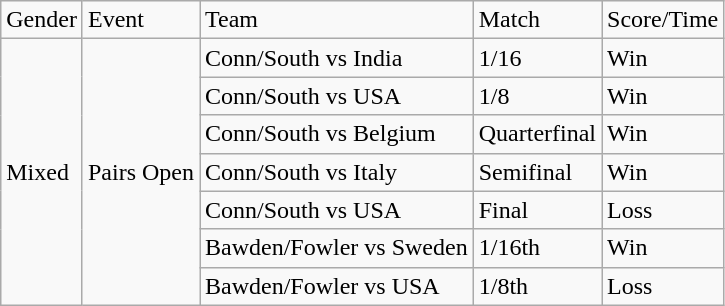<table class="wikitable sortable mw-collapsible">
<tr>
<td>Gender</td>
<td>Event</td>
<td>Team</td>
<td>Match</td>
<td>Score/Time</td>
</tr>
<tr>
<td rowspan="7">Mixed</td>
<td rowspan="7">Pairs Open</td>
<td>Conn/South vs India</td>
<td>1/16</td>
<td>Win</td>
</tr>
<tr>
<td>Conn/South vs USA</td>
<td>1/8</td>
<td>Win</td>
</tr>
<tr>
<td>Conn/South vs Belgium</td>
<td>Quarterfinal</td>
<td>Win</td>
</tr>
<tr>
<td>Conn/South vs Italy</td>
<td>Semifinal</td>
<td>Win</td>
</tr>
<tr>
<td>Conn/South vs USA</td>
<td>Final</td>
<td>Loss</td>
</tr>
<tr>
<td>Bawden/Fowler vs Sweden</td>
<td>1/16th</td>
<td>Win</td>
</tr>
<tr>
<td>Bawden/Fowler vs USA</td>
<td>1/8th</td>
<td>Loss</td>
</tr>
</table>
